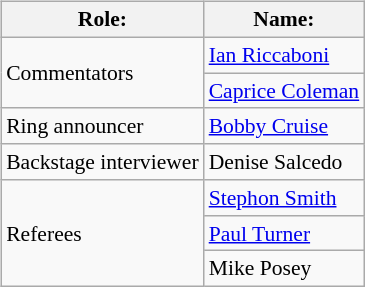<table class=wikitable style="font-size:90%; margin: 0.5em 0 0.5em 1em; float: right; clear: right;">
<tr>
<th>Role:</th>
<th>Name:</th>
</tr>
<tr>
<td rowspan=2>Commentators</td>
<td><a href='#'>Ian Riccaboni</a></td>
</tr>
<tr>
<td><a href='#'>Caprice Coleman</a></td>
</tr>
<tr>
<td>Ring announcer</td>
<td><a href='#'>Bobby Cruise</a></td>
</tr>
<tr>
<td>Backstage interviewer</td>
<td>Denise Salcedo</td>
</tr>
<tr>
<td rowspan=3>Referees</td>
<td><a href='#'>Stephon Smith</a></td>
</tr>
<tr>
<td><a href='#'>Paul Turner</a></td>
</tr>
<tr>
<td>Mike Posey</td>
</tr>
</table>
